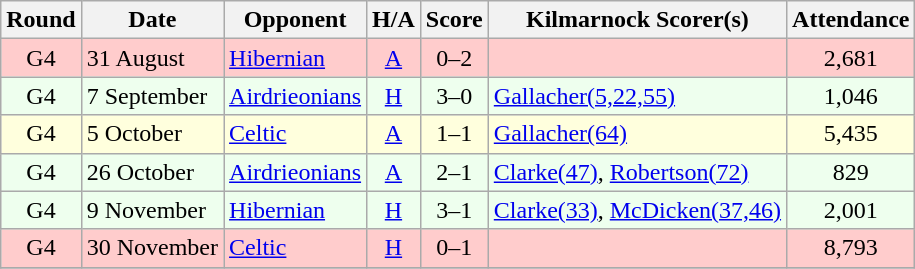<table class="wikitable" style="text-align:center">
<tr>
<th>Round</th>
<th>Date</th>
<th>Opponent</th>
<th>H/A</th>
<th>Score</th>
<th>Kilmarnock Scorer(s)</th>
<th>Attendance</th>
</tr>
<tr bgcolor=#FFCCCC>
<td>G4</td>
<td align=left>31 August</td>
<td align=left><a href='#'>Hibernian</a></td>
<td><a href='#'>A</a></td>
<td>0–2</td>
<td align=left></td>
<td>2,681</td>
</tr>
<tr bgcolor=#EEFFEE>
<td>G4</td>
<td align=left>7 September</td>
<td align=left><a href='#'>Airdrieonians</a></td>
<td><a href='#'>H</a></td>
<td>3–0</td>
<td align=left><a href='#'>Gallacher(5,22,55)</a></td>
<td>1,046</td>
</tr>
<tr bgcolor=#FFFFDD>
<td>G4</td>
<td align=left>5 October</td>
<td align=left><a href='#'>Celtic</a></td>
<td><a href='#'>A</a></td>
<td>1–1</td>
<td align=left><a href='#'>Gallacher(64)</a></td>
<td>5,435</td>
</tr>
<tr bgcolor=#EEFFEE>
<td>G4</td>
<td align=left>26 October</td>
<td align=left><a href='#'>Airdrieonians</a></td>
<td><a href='#'>A</a></td>
<td>2–1</td>
<td align=left><a href='#'>Clarke(47)</a>, <a href='#'>Robertson(72)</a></td>
<td>829</td>
</tr>
<tr bgcolor=#EEFFEE>
<td>G4</td>
<td align=left>9 November</td>
<td align=left><a href='#'>Hibernian</a></td>
<td><a href='#'>H</a></td>
<td>3–1</td>
<td align=left><a href='#'>Clarke(33)</a>, <a href='#'>McDicken(37,46)</a></td>
<td>2,001</td>
</tr>
<tr bgcolor=#FFCCCC>
<td>G4</td>
<td align=left>30 November</td>
<td align=left><a href='#'>Celtic</a></td>
<td><a href='#'>H</a></td>
<td>0–1</td>
<td align=left></td>
<td>8,793</td>
</tr>
<tr>
</tr>
</table>
